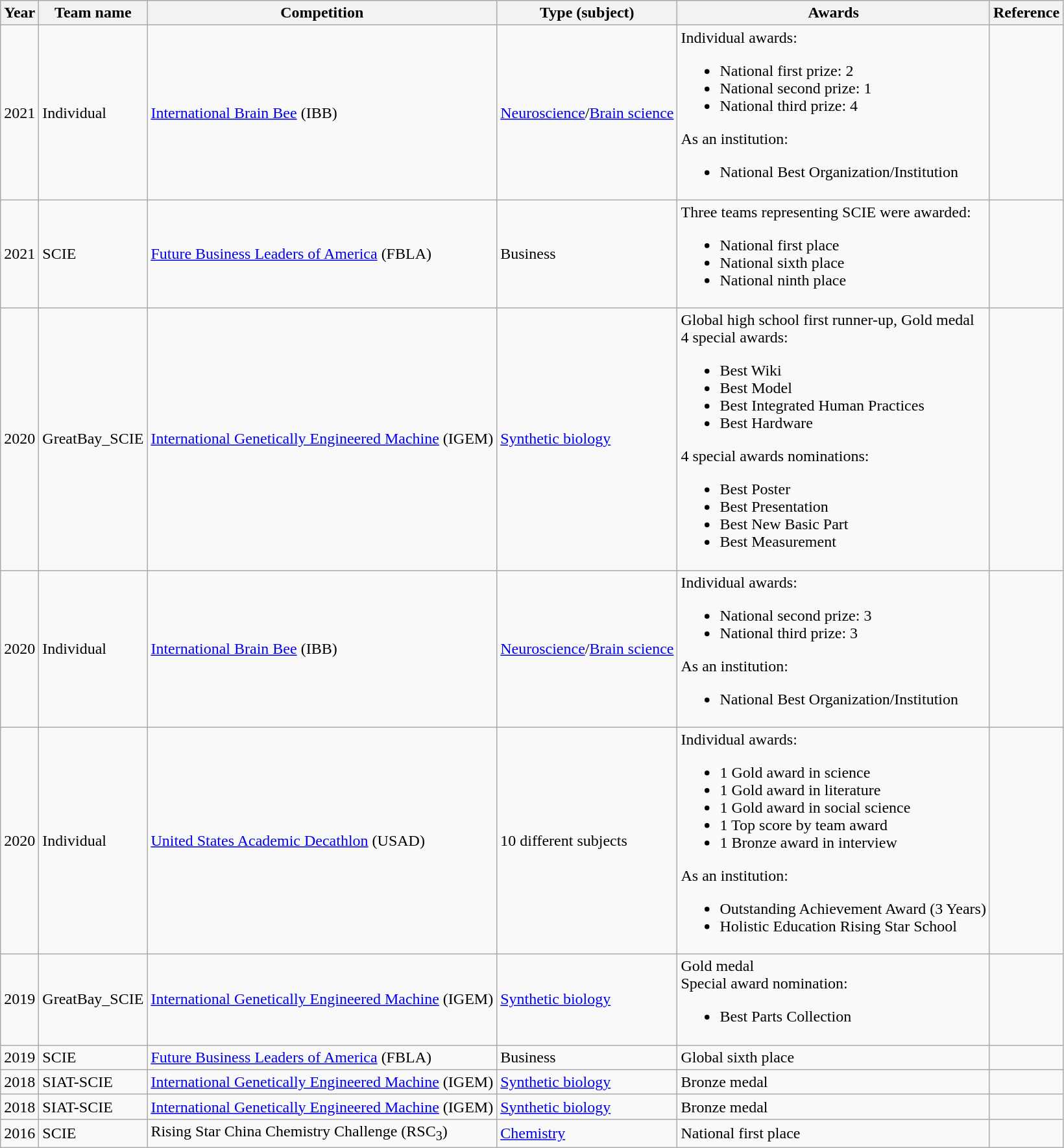<table class="wikitable sortable">
<tr>
<th>Year</th>
<th>Team name</th>
<th>Competition</th>
<th>Type (subject)</th>
<th>Awards</th>
<th>Reference</th>
</tr>
<tr>
<td>2021</td>
<td>Individual</td>
<td><a href='#'>International Brain Bee</a> (IBB)</td>
<td><a href='#'>Neuroscience</a>/<a href='#'>Brain science</a></td>
<td>Individual awards:<br><ul><li>National first prize: 2</li><li>National second prize: 1</li><li>National third prize: 4</li></ul>As an institution:<ul><li>National Best Organization/Institution</li></ul></td>
<td></td>
</tr>
<tr>
<td>2021</td>
<td>SCIE</td>
<td><a href='#'>Future Business Leaders of America</a> (FBLA)</td>
<td>Business</td>
<td>Three teams representing SCIE were awarded:<br><ul><li>National first place</li><li>National sixth place</li><li>National ninth place</li></ul></td>
<td></td>
</tr>
<tr>
<td>2020</td>
<td>GreatBay_SCIE</td>
<td><a href='#'>International Genetically Engineered Machine</a> (IGEM)</td>
<td><a href='#'>Synthetic biology</a></td>
<td>Global high school first runner-up, Gold medal<br>4 special awards:<ul><li>Best Wiki</li><li>Best Model</li><li>Best Integrated Human Practices</li><li>Best Hardware</li></ul>4 special awards nominations:<ul><li>Best Poster</li><li>Best Presentation</li><li>Best New Basic Part</li><li>Best Measurement</li></ul></td>
<td></td>
</tr>
<tr>
<td>2020</td>
<td>Individual</td>
<td><a href='#'>International Brain Bee</a> (IBB)</td>
<td><a href='#'>Neuroscience</a>/<a href='#'>Brain science</a></td>
<td>Individual awards:<br><ul><li>National second prize: 3</li><li>National third prize: 3</li></ul>As an institution:<ul><li>National Best Organization/Institution</li></ul></td>
<td></td>
</tr>
<tr>
<td>2020</td>
<td>Individual</td>
<td><a href='#'>United States Academic Decathlon</a> (USAD)</td>
<td>10 different subjects</td>
<td>Individual awards:<br><ul><li>1 Gold award in science</li><li>1 Gold award in literature</li><li>1 Gold award in social science</li><li>1 Top score by team award</li><li>1 Bronze award in interview</li></ul>As an institution:<ul><li>Outstanding Achievement Award (3 Years)</li><li>Holistic Education Rising Star School</li></ul></td>
<td></td>
</tr>
<tr>
<td>2019</td>
<td>GreatBay_SCIE</td>
<td><a href='#'>International Genetically Engineered Machine</a> (IGEM)</td>
<td><a href='#'>Synthetic biology</a></td>
<td>Gold medal<br>Special award nomination:<ul><li>Best Parts Collection</li></ul></td>
<td></td>
</tr>
<tr>
<td>2019</td>
<td>SCIE</td>
<td><a href='#'>Future Business Leaders of America</a> (FBLA)</td>
<td>Business</td>
<td>Global sixth place</td>
<td></td>
</tr>
<tr>
<td>2018</td>
<td>SIAT-SCIE</td>
<td><a href='#'>International Genetically Engineered Machine</a> (IGEM)</td>
<td><a href='#'>Synthetic biology</a></td>
<td>Bronze medal</td>
<td></td>
</tr>
<tr>
<td>2018</td>
<td>SIAT-SCIE</td>
<td><a href='#'>International Genetically Engineered Machine</a> (IGEM)</td>
<td><a href='#'>Synthetic biology</a></td>
<td>Bronze medal</td>
<td></td>
</tr>
<tr>
<td>2016</td>
<td>SCIE</td>
<td>Rising Star China Chemistry Challenge (RSC<sub>3</sub>)</td>
<td><a href='#'>Chemistry</a></td>
<td>National first place</td>
<td></td>
</tr>
</table>
